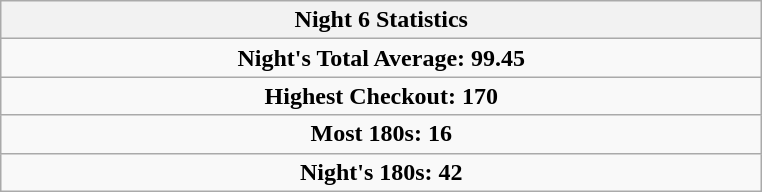<table class=wikitable style="text-align:center">
<tr>
<th width=500>Night 6 Statistics</th>
</tr>
<tr align=center>
<td colspan="3"><strong>Night's Total Average:</strong> <strong>99.45</strong></td>
</tr>
<tr align=center>
<td colspan="3"><strong>Highest Checkout:</strong>  <strong>170</strong></td>
</tr>
<tr align=center>
<td colspan="3"><strong>Most 180s:</strong>  <strong>16</strong></td>
</tr>
<tr align=center>
<td colspan="3"><strong>Night's 180s:</strong> <strong>42</strong></td>
</tr>
</table>
